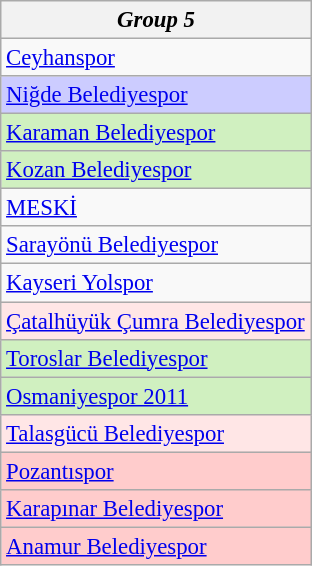<table class="wikitable collapsible collapsed" style="font-size:95%;">
<tr>
<th colspan="1" width="200"><em>Group 5</em></th>
</tr>
<tr>
<td><a href='#'>Ceyhanspor</a></td>
</tr>
<tr>
<td style="background:#ccccff;"><a href='#'>Niğde Belediyespor</a></td>
</tr>
<tr>
<td style="background:#D0F0C0;"><a href='#'>Karaman Belediyespor</a></td>
</tr>
<tr>
<td style="background:#D0F0C0;"><a href='#'>Kozan Belediyespor</a></td>
</tr>
<tr>
<td><a href='#'>MESKİ</a></td>
</tr>
<tr>
<td><a href='#'>Sarayönü Belediyespor</a></td>
</tr>
<tr>
<td><a href='#'>Kayseri Yolspor</a></td>
</tr>
<tr>
<td style="background:#FFE6E6;"><a href='#'>Çatalhüyük Çumra Belediyespor</a></td>
</tr>
<tr>
<td style="background:#D0F0C0;"><a href='#'>Toroslar Belediyespor</a></td>
</tr>
<tr>
<td style="background:#D0F0C0;"><a href='#'>Osmaniyespor 2011</a></td>
</tr>
<tr>
<td style="background:#FFE6E6;"><a href='#'>Talasgücü Belediyespor</a></td>
</tr>
<tr>
<td style="background:#fcc;"><a href='#'>Pozantıspor</a></td>
</tr>
<tr>
<td style="background:#fcc;"><a href='#'>Karapınar Belediyespor</a></td>
</tr>
<tr>
<td style="background:#fcc;"><a href='#'>Anamur Belediyespor</a></td>
</tr>
</table>
